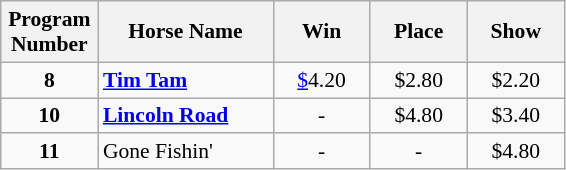<table class="wikitable sortable" style="font-size:90%">
<tr>
<th width="58px">Program <br> Number</th>
<th width="110px">Horse Name <br></th>
<th width="58px">Win <br></th>
<th width="58px">Place <br></th>
<th width="58px">Show <br></th>
</tr>
<tr>
<td align=center><strong>8</strong></td>
<td><strong><a href='#'>Tim Tam</a></strong></td>
<td align=center><a href='#'>$</a>4.20</td>
<td align=center>$2.80</td>
<td align=center>$2.20</td>
</tr>
<tr>
<td align=center><strong>10</strong></td>
<td><strong><a href='#'>Lincoln Road</a></strong></td>
<td align=center>-</td>
<td align=center>$4.80</td>
<td align=center>$3.40</td>
</tr>
<tr>
<td align=center><strong>11</strong></td>
<td>Gone Fishin'</td>
<td align=center>-</td>
<td align=center>-</td>
<td align=center>$4.80</td>
</tr>
</table>
